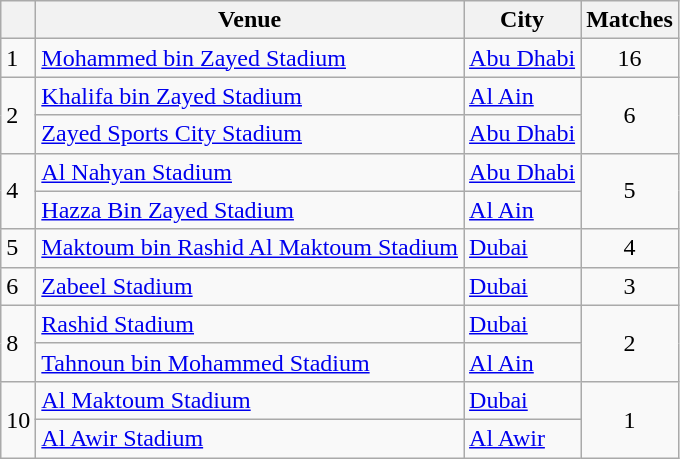<table class="wikitable">
<tr>
<th></th>
<th>Venue</th>
<th>City</th>
<th>Matches</th>
</tr>
<tr>
<td>1</td>
<td><a href='#'>Mohammed bin Zayed Stadium</a></td>
<td> <a href='#'>Abu Dhabi</a></td>
<td align="center">16</td>
</tr>
<tr>
<td rowspan=2>2</td>
<td><a href='#'>Khalifa bin Zayed Stadium</a></td>
<td> <a href='#'>Al Ain</a></td>
<td align="center" rowspan=2>6</td>
</tr>
<tr>
<td><a href='#'>Zayed Sports City Stadium</a></td>
<td> <a href='#'>Abu Dhabi</a></td>
</tr>
<tr>
<td rowspan=2>4</td>
<td><a href='#'>Al Nahyan Stadium</a></td>
<td> <a href='#'>Abu Dhabi</a></td>
<td align="center" rowspan=2>5</td>
</tr>
<tr>
<td><a href='#'>Hazza Bin Zayed Stadium</a></td>
<td> <a href='#'>Al Ain</a></td>
</tr>
<tr>
<td>5</td>
<td><a href='#'>Maktoum bin Rashid Al Maktoum Stadium</a></td>
<td> <a href='#'>Dubai</a></td>
<td align="center"3>4</td>
</tr>
<tr>
<td>6</td>
<td><a href='#'>Zabeel Stadium</a></td>
<td> <a href='#'>Dubai</a></td>
<td align="center">3</td>
</tr>
<tr>
<td rowspan=2>8</td>
<td><a href='#'>Rashid Stadium</a></td>
<td> <a href='#'>Dubai</a></td>
<td align="center" rowspan=2>2</td>
</tr>
<tr>
<td><a href='#'>Tahnoun bin Mohammed Stadium</a></td>
<td> <a href='#'>Al Ain</a></td>
</tr>
<tr>
<td rowspan=2>10</td>
<td><a href='#'>Al Maktoum Stadium</a></td>
<td> <a href='#'>Dubai</a></td>
<td align="center" rowspan=2>1</td>
</tr>
<tr>
<td><a href='#'>Al Awir Stadium</a></td>
<td> <a href='#'>Al Awir</a></td>
</tr>
</table>
